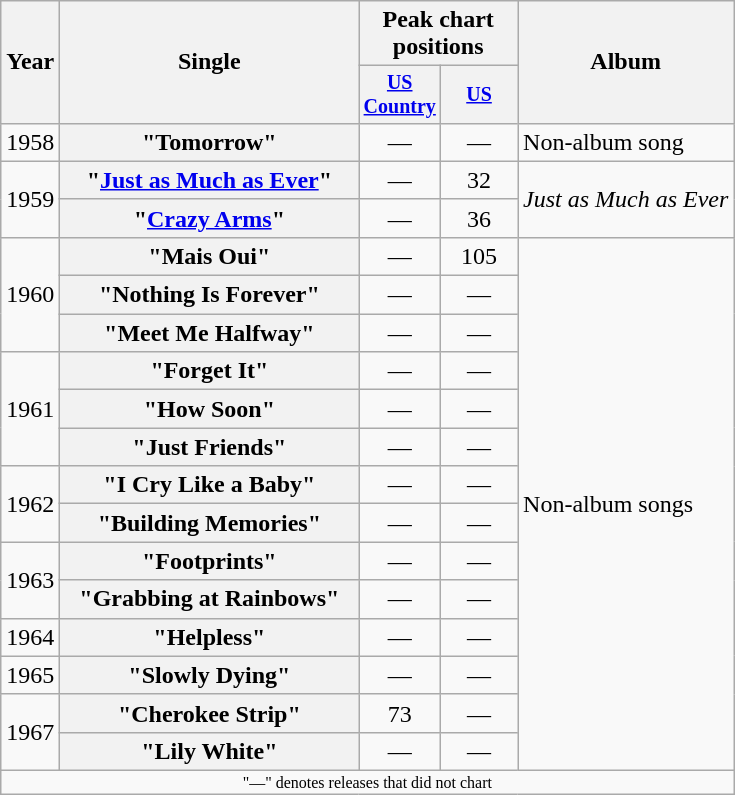<table class="wikitable plainrowheaders" style="text-align:center;">
<tr>
<th rowspan="2">Year</th>
<th rowspan="2" style="width:12em;">Single</th>
<th colspan="2">Peak chart<br>positions</th>
<th rowspan="2">Album</th>
</tr>
<tr style="font-size:smaller;">
<th style="width:45px;"><a href='#'>US Country</a></th>
<th style="width:45px;"><a href='#'>US</a></th>
</tr>
<tr>
<td>1958</td>
<th scope="row">"Tomorrow"</th>
<td>—</td>
<td>—</td>
<td style="text-align:left;">Non-album song</td>
</tr>
<tr>
<td rowspan="2">1959</td>
<th scope="row">"<a href='#'>Just as Much as Ever</a>"</th>
<td>—</td>
<td>32</td>
<td style="text-align:left;" rowspan="2"><em>Just as Much as Ever</em></td>
</tr>
<tr>
<th scope="row">"<a href='#'>Crazy Arms</a>"</th>
<td>—</td>
<td>36</td>
</tr>
<tr>
<td rowspan="3">1960</td>
<th scope="row">"Mais Oui"</th>
<td>—</td>
<td>105</td>
<td style="text-align:left;" rowspan="14">Non-album songs</td>
</tr>
<tr>
<th scope="row">"Nothing Is Forever"</th>
<td>—</td>
<td>—</td>
</tr>
<tr>
<th scope="row">"Meet Me Halfway"</th>
<td>—</td>
<td>—</td>
</tr>
<tr>
<td rowspan="3">1961</td>
<th scope="row">"Forget It"</th>
<td>—</td>
<td>—</td>
</tr>
<tr>
<th scope="row">"How Soon"</th>
<td>—</td>
<td>—</td>
</tr>
<tr>
<th scope="row">"Just Friends"</th>
<td>—</td>
<td>—</td>
</tr>
<tr>
<td rowspan="2">1962</td>
<th scope="row">"I Cry Like a Baby"</th>
<td>—</td>
<td>—</td>
</tr>
<tr>
<th scope="row">"Building Memories"</th>
<td>—</td>
<td>—</td>
</tr>
<tr>
<td rowspan="2">1963</td>
<th scope="row">"Footprints"</th>
<td>—</td>
<td>—</td>
</tr>
<tr>
<th scope="row">"Grabbing at Rainbows"</th>
<td>—</td>
<td>—</td>
</tr>
<tr>
<td>1964</td>
<th scope="row">"Helpless"</th>
<td>—</td>
<td>—</td>
</tr>
<tr>
<td>1965</td>
<th scope="row">"Slowly Dying"</th>
<td>—</td>
<td>—</td>
</tr>
<tr>
<td rowspan="2">1967</td>
<th scope="row">"Cherokee Strip"</th>
<td>73</td>
<td>—</td>
</tr>
<tr>
<th scope="row">"Lily White"</th>
<td>—</td>
<td>—</td>
</tr>
<tr>
<td colspan="5" style="font-size:8pt">"—" denotes releases that did not chart</td>
</tr>
</table>
